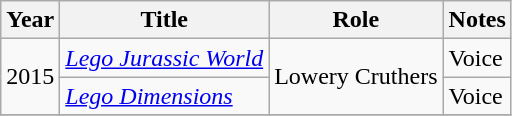<table class="wikitable sortable plainrowheaders">
<tr>
<th scope="col">Year</th>
<th scope="col">Title</th>
<th scope="col">Role</th>
<th scope="col" class="unsortable">Notes</th>
</tr>
<tr>
<td rowspan="2">2015</td>
<td><em><a href='#'>Lego Jurassic World</a></em></td>
<td rowspan="2">Lowery Cruthers</td>
<td>Voice</td>
</tr>
<tr>
<td><em><a href='#'>Lego Dimensions</a></em></td>
<td>Voice</td>
</tr>
<tr>
</tr>
</table>
